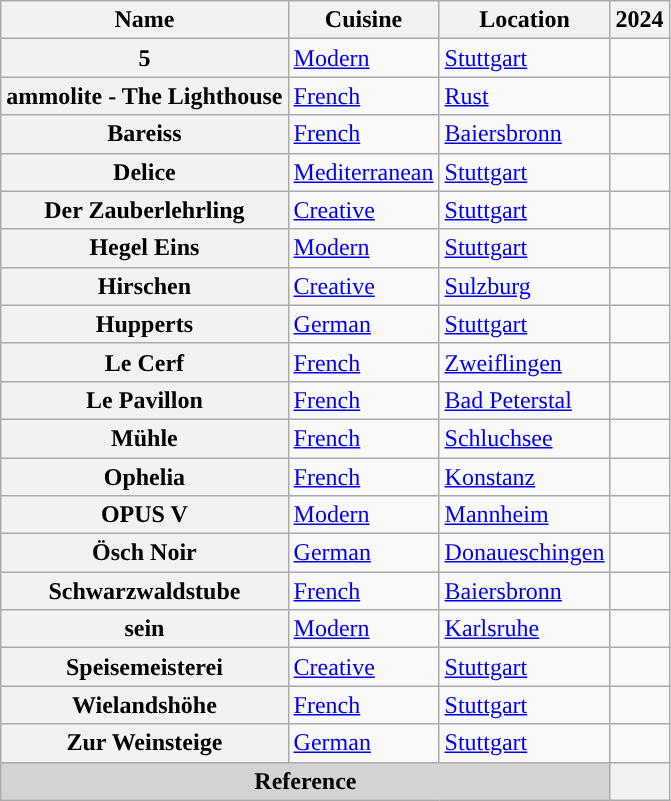<table class="wikitable sortable plainrowheaders" style="text-align:left;"">
<tr>
<th scope="col">Name</th>
<th scope="col">Cuisine</th>
<th scope="col">Location</th>
<th scope="col">2024</th>
</tr>
<tr>
<th scope="row">5</th>
<td><a href='#'>Modern</a></td>
<td><a href='#'>Stuttgart</a></td>
<td></td>
</tr>
<tr>
<th scope="row">ammolite - The Lighthouse</th>
<td><a href='#'>French</a></td>
<td><a href='#'>Rust</a></td>
<td></td>
</tr>
<tr>
<th scope="row">Bareiss</th>
<td><a href='#'>French</a></td>
<td><a href='#'>Baiersbronn</a></td>
<td></td>
</tr>
<tr>
<th scope="row">Delice</th>
<td><a href='#'>Mediterranean</a></td>
<td><a href='#'>Stuttgart</a></td>
<td></td>
</tr>
<tr>
<th scope="row">Der Zauberlehrling</th>
<td><a href='#'>Creative</a></td>
<td><a href='#'>Stuttgart</a></td>
<td></td>
</tr>
<tr>
<th scope="row">Hegel Eins</th>
<td><a href='#'>Modern</a></td>
<td><a href='#'>Stuttgart</a></td>
<td></td>
</tr>
<tr>
<th scope="row">Hirschen</th>
<td><a href='#'>Creative</a></td>
<td><a href='#'>Sulzburg</a></td>
<td></td>
</tr>
<tr>
<th scope="row">Hupperts</th>
<td><a href='#'>German</a></td>
<td><a href='#'>Stuttgart</a></td>
<td></td>
</tr>
<tr>
<th scope="row">Le Cerf</th>
<td><a href='#'>French</a></td>
<td><a href='#'>Zweiflingen</a></td>
<td></td>
</tr>
<tr>
<th scope="row">Le Pavillon</th>
<td><a href='#'>French</a></td>
<td><a href='#'>Bad Peterstal</a></td>
<td></td>
</tr>
<tr>
<th scope="row">Mühle</th>
<td><a href='#'>French</a></td>
<td><a href='#'>Schluchsee</a></td>
<td></td>
</tr>
<tr>
<th scope="row">Ophelia</th>
<td><a href='#'>French</a></td>
<td><a href='#'>Konstanz</a></td>
<td></td>
</tr>
<tr>
<th scope="row">OPUS V</th>
<td><a href='#'>Modern</a></td>
<td><a href='#'>Mannheim</a></td>
<td></td>
</tr>
<tr>
<th scope="row">Ösch Noir</th>
<td><a href='#'>German</a></td>
<td><a href='#'>Donaueschingen</a></td>
<td></td>
</tr>
<tr>
<th scope="row">Schwarzwaldstube</th>
<td><a href='#'>French</a></td>
<td><a href='#'>Baiersbronn</a></td>
<td></td>
</tr>
<tr>
<th scope="row">sein</th>
<td><a href='#'>Modern</a></td>
<td><a href='#'>Karlsruhe</a></td>
<td></td>
</tr>
<tr>
<th scope="row">Speisemeisterei</th>
<td><a href='#'>Creative</a></td>
<td><a href='#'>Stuttgart</a></td>
<td></td>
</tr>
<tr>
<th scope="row">Wielandshöhe</th>
<td><a href='#'>French</a></td>
<td><a href='#'>Stuttgart</a></td>
<td></td>
</tr>
<tr>
<th scope="row">Zur Weinsteige</th>
<td><a href='#'>German</a></td>
<td><a href='#'>Stuttgart</a></td>
<td></td>
</tr>
<tr>
<th colspan="3" style="text-align: center;background: lightgray;">Reference</th>
<th></th>
</tr>
</table>
